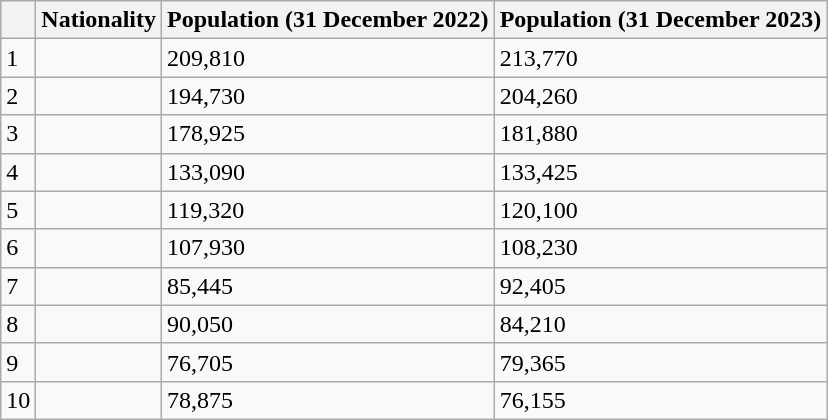<table class="wikitable">
<tr>
<th></th>
<th>Nationality</th>
<th>Population (31 December 2022)</th>
<th>Population (31 December 2023)</th>
</tr>
<tr>
<td>1</td>
<td></td>
<td>209,810</td>
<td>213,770</td>
</tr>
<tr>
<td>2</td>
<td></td>
<td>194,730</td>
<td>204,260</td>
</tr>
<tr>
<td>3</td>
<td></td>
<td>178,925</td>
<td>181,880</td>
</tr>
<tr>
<td>4</td>
<td></td>
<td>133,090</td>
<td>133,425</td>
</tr>
<tr>
<td>5</td>
<td></td>
<td>119,320</td>
<td>120,100</td>
</tr>
<tr>
<td>6</td>
<td></td>
<td>107,930</td>
<td>108,230</td>
</tr>
<tr>
<td>7</td>
<td></td>
<td>85,445</td>
<td>92,405</td>
</tr>
<tr>
<td>8</td>
<td></td>
<td>90,050</td>
<td>84,210</td>
</tr>
<tr>
<td>9</td>
<td></td>
<td>76,705</td>
<td>79,365</td>
</tr>
<tr>
<td>10</td>
<td></td>
<td>78,875</td>
<td>76,155</td>
</tr>
</table>
